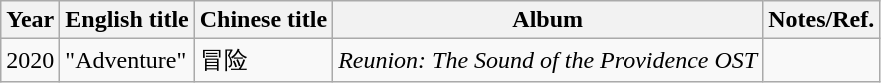<table class="wikitable">
<tr>
<th>Year</th>
<th>English title</th>
<th>Chinese title</th>
<th>Album</th>
<th>Notes/Ref.</th>
</tr>
<tr>
<td>2020</td>
<td>"Adventure"</td>
<td>冒险</td>
<td><em>Reunion: The Sound of the Providence OST</em></td>
<td></td>
</tr>
</table>
